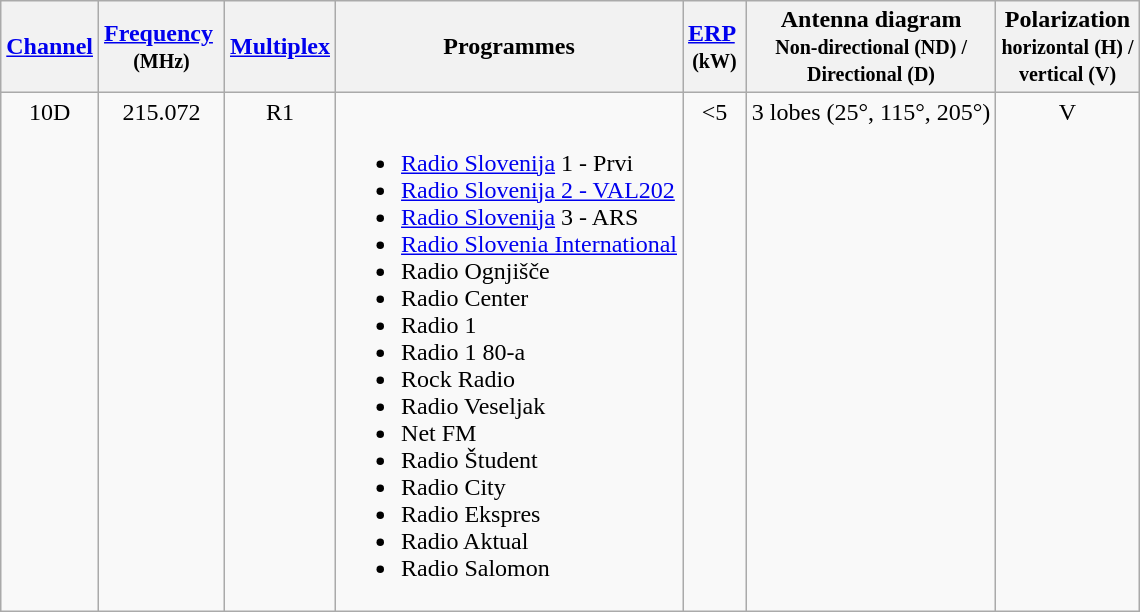<table class="wikitable sortable">
<tr>
<th><a href='#'>Channel</a></th>
<th><a href='#'>Frequency</a> <br><small>(MHz)</small></th>
<th><a href='#'>Multiplex</a></th>
<th>Programmes</th>
<th><a href='#'>ERP</a> <br><small>(kW)</small></th>
<th>Antenna diagram<br><small>Non-directional (ND) /<br>Directional (D)</small></th>
<th>Polarization<br><small>horizontal (H) /<br>vertical (V)</small></th>
</tr>
<tr valign="top">
<td align="center">10D</td>
<td align="center">215.072</td>
<td align="center">R1</td>
<td><br><ul><li><a href='#'>Radio Slovenija</a> 1 - Prvi</li><li><a href='#'>Radio Slovenija 2 - VAL202</a></li><li><a href='#'>Radio Slovenija</a> 3 - ARS</li><li><a href='#'>Radio Slovenia International</a></li><li>Radio Ognjišče</li><li>Radio Center</li><li>Radio 1</li><li>Radio 1 80-a</li><li>Rock Radio</li><li>Radio Veseljak</li><li>Net FM</li><li>Radio Študent</li><li>Radio City</li><li>Radio Ekspres</li><li>Radio Aktual</li><li>Radio Salomon</li></ul></td>
<td align="center"><5</td>
<td align="center">3 lobes (25°, 115°, 205°)</td>
<td align="center">V</td>
</tr>
</table>
